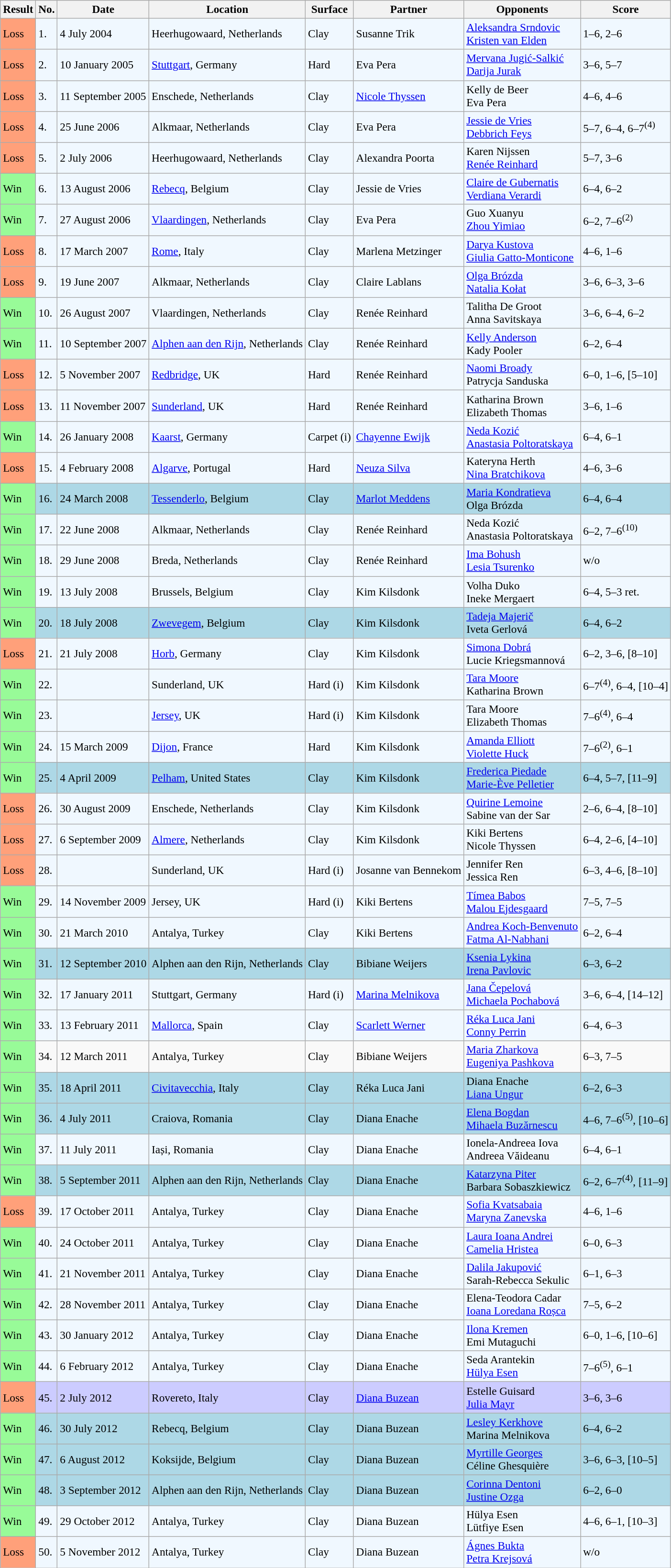<table class="sortable wikitable" style="font-size:97%;">
<tr>
<th>Result</th>
<th>No.</th>
<th>Date</th>
<th>Location</th>
<th>Surface</th>
<th>Partner</th>
<th>Opponents</th>
<th class="unsortable">Score</th>
</tr>
<tr style="background:#f0f8ff;">
<td style="background:#ffa07a;">Loss</td>
<td>1.</td>
<td>4 July 2004</td>
<td>Heerhugowaard, Netherlands</td>
<td>Clay</td>
<td> Susanne Trik</td>
<td> <a href='#'>Aleksandra Srndovic</a> <br>  <a href='#'>Kristen van Elden</a></td>
<td>1–6, 2–6</td>
</tr>
<tr style="background:#f0f8ff;">
<td style="background:#ffa07a;">Loss</td>
<td>2.</td>
<td>10 January 2005</td>
<td><a href='#'>Stuttgart</a>, Germany</td>
<td>Hard</td>
<td> Eva Pera</td>
<td> <a href='#'>Mervana Jugić-Salkić</a> <br>  <a href='#'>Darija Jurak</a></td>
<td>3–6, 5–7</td>
</tr>
<tr style="background:#f0f8ff;">
<td style="background:#ffa07a;">Loss</td>
<td>3.</td>
<td>11 September 2005</td>
<td>Enschede, Netherlands</td>
<td>Clay</td>
<td> <a href='#'>Nicole Thyssen</a></td>
<td> Kelly de Beer <br>  Eva Pera</td>
<td>4–6, 4–6</td>
</tr>
<tr style="background:#f0f8ff;">
<td style="background:#ffa07a;">Loss</td>
<td>4.</td>
<td>25 June 2006</td>
<td>Alkmaar, Netherlands</td>
<td>Clay</td>
<td> Eva Pera</td>
<td> <a href='#'>Jessie de Vries</a> <br>  <a href='#'>Debbrich Feys</a></td>
<td>5–7, 6–4, 6–7<sup>(4)</sup></td>
</tr>
<tr style="background:#f0f8ff;">
<td style="background:#ffa07a;">Loss</td>
<td>5.</td>
<td>2 July 2006</td>
<td>Heerhugowaard, Netherlands</td>
<td>Clay</td>
<td> Alexandra Poorta</td>
<td> Karen Nijssen <br>  <a href='#'>Renée Reinhard</a></td>
<td>5–7, 3–6</td>
</tr>
<tr style="background:#f0f8ff;">
<td style="background:#98fb98;">Win</td>
<td>6.</td>
<td>13 August 2006</td>
<td><a href='#'>Rebecq</a>, Belgium</td>
<td>Clay</td>
<td> Jessie de Vries</td>
<td> <a href='#'>Claire de Gubernatis</a> <br>  <a href='#'>Verdiana Verardi</a></td>
<td>6–4, 6–2</td>
</tr>
<tr style="background:#f0f8ff;">
<td style="background:#98fb98;">Win</td>
<td>7.</td>
<td>27 August 2006</td>
<td><a href='#'>Vlaardingen</a>, Netherlands</td>
<td>Clay</td>
<td> Eva Pera</td>
<td> Guo Xuanyu <br>  <a href='#'>Zhou Yimiao</a></td>
<td>6–2, 7–6<sup>(2)</sup></td>
</tr>
<tr style="background:#f0f8ff;">
<td style="background:#ffa07a;">Loss</td>
<td>8.</td>
<td>17 March 2007</td>
<td><a href='#'>Rome</a>, Italy</td>
<td>Clay</td>
<td> Marlena Metzinger</td>
<td> <a href='#'>Darya Kustova</a> <br>  <a href='#'>Giulia Gatto-Monticone</a></td>
<td>4–6, 1–6</td>
</tr>
<tr style="background:#f0f8ff;">
<td style="background:#ffa07a;">Loss</td>
<td>9.</td>
<td>19 June 2007</td>
<td>Alkmaar, Netherlands</td>
<td>Clay</td>
<td> Claire Lablans</td>
<td> <a href='#'>Olga Brózda</a> <br>  <a href='#'>Natalia Kołat</a></td>
<td>3–6, 6–3, 3–6</td>
</tr>
<tr style="background:#f0f8ff;">
<td style="background:#98fb98;">Win</td>
<td>10.</td>
<td>26 August 2007</td>
<td>Vlaardingen, Netherlands</td>
<td>Clay</td>
<td> Renée Reinhard</td>
<td> Talitha De Groot <br>  Anna Savitskaya</td>
<td>3–6, 6–4, 6–2</td>
</tr>
<tr style="background:#f0f8ff;">
<td style="background:#98fb98;">Win</td>
<td>11.</td>
<td>10 September 2007</td>
<td><a href='#'>Alphen aan den Rijn</a>, Netherlands</td>
<td>Clay</td>
<td> Renée Reinhard</td>
<td> <a href='#'>Kelly Anderson</a> <br>  Kady Pooler</td>
<td>6–2, 6–4</td>
</tr>
<tr style="background:#f0f8ff;">
<td style="background:#ffa07a;">Loss</td>
<td>12.</td>
<td>5 November 2007</td>
<td><a href='#'>Redbridge</a>, UK</td>
<td>Hard</td>
<td> Renée Reinhard</td>
<td> <a href='#'>Naomi Broady</a> <br>  Patrycja Sanduska</td>
<td>6–0, 1–6, [5–10]</td>
</tr>
<tr style="background:#f0f8ff;">
<td style="background:#ffa07a;">Loss</td>
<td>13.</td>
<td>11 November 2007</td>
<td><a href='#'>Sunderland</a>, UK</td>
<td>Hard</td>
<td> Renée Reinhard</td>
<td> Katharina Brown <br>  Elizabeth Thomas</td>
<td>3–6, 1–6</td>
</tr>
<tr style="background:#f0f8ff;">
<td style="background:#98fb98;">Win</td>
<td>14.</td>
<td>26 January 2008</td>
<td><a href='#'>Kaarst</a>, Germany</td>
<td>Carpet (i)</td>
<td> <a href='#'>Chayenne Ewijk</a></td>
<td> <a href='#'>Neda Kozić</a> <br>  <a href='#'>Anastasia Poltoratskaya</a></td>
<td>6–4, 6–1</td>
</tr>
<tr style="background:#f0f8ff;">
<td style="background:#ffa07a;">Loss</td>
<td>15.</td>
<td>4 February 2008</td>
<td><a href='#'>Algarve</a>, Portugal</td>
<td>Hard</td>
<td> <a href='#'>Neuza Silva</a></td>
<td> Kateryna Herth <br>  <a href='#'>Nina Bratchikova</a></td>
<td>4–6, 3–6</td>
</tr>
<tr style="background:lightblue;">
<td style="background:#98fb98;">Win</td>
<td>16.</td>
<td>24 March 2008</td>
<td><a href='#'>Tessenderlo</a>, Belgium</td>
<td>Clay</td>
<td> <a href='#'>Marlot Meddens</a></td>
<td> <a href='#'>Maria Kondratieva</a> <br>  Olga Brózda</td>
<td>6–4, 6–4</td>
</tr>
<tr style="background:#f0f8ff;">
<td style="background:#98fb98;">Win</td>
<td>17.</td>
<td>22 June 2008</td>
<td>Alkmaar, Netherlands</td>
<td>Clay</td>
<td> Renée Reinhard</td>
<td> Neda Kozić <br>  Anastasia Poltoratskaya</td>
<td>6–2, 7–6<sup>(10)</sup></td>
</tr>
<tr style="background:#f0f8ff;">
<td style="background:#98fb98;">Win</td>
<td>18.</td>
<td>29 June 2008</td>
<td>Breda, Netherlands</td>
<td>Clay</td>
<td> Renée Reinhard</td>
<td> <a href='#'>Ima Bohush</a> <br>  <a href='#'>Lesia Tsurenko</a></td>
<td>w/o</td>
</tr>
<tr style="background:#f0f8ff;">
<td style="background:#98fb98;">Win</td>
<td>19.</td>
<td>13 July 2008</td>
<td>Brussels, Belgium</td>
<td>Clay</td>
<td> Kim Kilsdonk</td>
<td> Volha Duko <br>  Ineke Mergaert</td>
<td>6–4, 5–3 ret.</td>
</tr>
<tr style="background:lightblue;">
<td style="background:#98fb98;">Win</td>
<td>20.</td>
<td>18 July 2008</td>
<td><a href='#'>Zwevegem</a>, Belgium</td>
<td>Clay</td>
<td> Kim Kilsdonk</td>
<td> <a href='#'>Tadeja Majerič</a> <br>  Iveta Gerlová</td>
<td>6–4, 6–2</td>
</tr>
<tr style="background:#f0f8ff;">
<td style="background:#ffa07a;">Loss</td>
<td>21.</td>
<td>21 July 2008</td>
<td><a href='#'>Horb</a>, Germany</td>
<td>Clay</td>
<td> Kim Kilsdonk</td>
<td> <a href='#'>Simona Dobrá</a> <br>  Lucie Kriegsmannová</td>
<td>6–2, 3–6, [8–10]</td>
</tr>
<tr style="background:#f0f8ff;">
<td style="background:#98fb98;">Win</td>
<td>22.</td>
<td></td>
<td>Sunderland, UK</td>
<td>Hard (i)</td>
<td> Kim Kilsdonk</td>
<td> <a href='#'>Tara Moore</a> <br>  Katharina Brown</td>
<td>6–7<sup>(4)</sup>, 6–4, [10–4]</td>
</tr>
<tr style="background:#f0f8ff;">
<td style="background:#98fb98;">Win</td>
<td>23.</td>
<td></td>
<td><a href='#'>Jersey</a>, UK</td>
<td>Hard (i)</td>
<td> Kim Kilsdonk</td>
<td> Tara Moore <br>  Elizabeth Thomas</td>
<td>7–6<sup>(4)</sup>, 6–4</td>
</tr>
<tr style="background:#f0f8ff;">
<td style="background:#98fb98;">Win</td>
<td>24.</td>
<td>15 March 2009</td>
<td><a href='#'>Dijon</a>, France</td>
<td>Hard</td>
<td> Kim Kilsdonk</td>
<td> <a href='#'>Amanda Elliott</a> <br>  <a href='#'>Violette Huck</a></td>
<td>7–6<sup>(2)</sup>, 6–1</td>
</tr>
<tr bgcolor=lightblue>
<td style="background:#98fb98;">Win</td>
<td>25.</td>
<td>4 April 2009</td>
<td><a href='#'>Pelham</a>, United States</td>
<td>Clay</td>
<td> Kim Kilsdonk</td>
<td> <a href='#'>Frederica Piedade</a> <br>  <a href='#'>Marie-Ève Pelletier</a></td>
<td>6–4, 5–7, [11–9]</td>
</tr>
<tr style="background:#f0f8ff;">
<td style="background:#ffa07a;">Loss</td>
<td>26.</td>
<td>30 August 2009</td>
<td>Enschede, Netherlands</td>
<td>Clay</td>
<td> Kim Kilsdonk</td>
<td> <a href='#'>Quirine Lemoine</a> <br>  Sabine van der Sar</td>
<td>2–6, 6–4, [8–10]</td>
</tr>
<tr style="background:#f0f8ff;">
<td style="background:#ffa07a;">Loss</td>
<td>27.</td>
<td>6 September 2009</td>
<td><a href='#'>Almere</a>, Netherlands</td>
<td>Clay</td>
<td> Kim Kilsdonk</td>
<td> Kiki Bertens <br>  Nicole Thyssen</td>
<td>6–4, 2–6, [4–10]</td>
</tr>
<tr style="background:#f0f8ff;">
<td style="background:#ffa07a;">Loss</td>
<td>28.</td>
<td></td>
<td>Sunderland, UK</td>
<td>Hard (i)</td>
<td> Josanne van Bennekom</td>
<td> Jennifer Ren <br>  Jessica Ren</td>
<td>6–3, 4–6, [8–10]</td>
</tr>
<tr style="background:#f0f8ff;">
<td style="background:#98fb98;">Win</td>
<td>29.</td>
<td>14 November 2009</td>
<td>Jersey, UK</td>
<td>Hard (i)</td>
<td> Kiki Bertens</td>
<td> <a href='#'>Tímea Babos</a> <br>  <a href='#'>Malou Ejdesgaard</a></td>
<td>7–5, 7–5</td>
</tr>
<tr style="background:#f0f8ff;">
<td style="background:#98fb98;">Win</td>
<td>30.</td>
<td>21 March 2010</td>
<td>Antalya, Turkey</td>
<td>Clay</td>
<td> Kiki Bertens</td>
<td> <a href='#'>Andrea Koch-Benvenuto</a> <br>  <a href='#'>Fatma Al-Nabhani</a></td>
<td>6–2, 6–4</td>
</tr>
<tr style="background:lightblue;">
<td style="background:#98fb98;">Win</td>
<td>31.</td>
<td>12 September 2010</td>
<td>Alphen aan den Rijn, Netherlands</td>
<td>Clay</td>
<td> Bibiane Weijers</td>
<td> <a href='#'>Ksenia Lykina</a> <br>  <a href='#'>Irena Pavlovic</a></td>
<td>6–3, 6–2</td>
</tr>
<tr style="background:#f0f8ff;">
<td style="background:#98fb98;">Win</td>
<td>32.</td>
<td>17 January 2011</td>
<td>Stuttgart, Germany</td>
<td>Hard (i)</td>
<td> <a href='#'>Marina Melnikova</a></td>
<td> <a href='#'>Jana Čepelová</a> <br>  <a href='#'>Michaela Pochabová</a></td>
<td>3–6, 6–4, [14–12]</td>
</tr>
<tr style="background:#f0f8ff;">
<td style="background:#98fb98;">Win</td>
<td>33.</td>
<td>13 February 2011</td>
<td><a href='#'>Mallorca</a>, Spain</td>
<td>Clay</td>
<td> <a href='#'>Scarlett Werner</a></td>
<td> <a href='#'>Réka Luca Jani</a> <br>  <a href='#'>Conny Perrin</a></td>
<td>6–4, 6–3</td>
</tr>
<tr>
<td style="background:#98fb98;">Win</td>
<td>34.</td>
<td>12 March 2011</td>
<td>Antalya, Turkey</td>
<td>Clay</td>
<td> Bibiane Weijers</td>
<td> <a href='#'>Maria Zharkova</a> <br>  <a href='#'>Eugeniya Pashkova</a></td>
<td>6–3, 7–5</td>
</tr>
<tr style="background:lightblue;">
<td style="background:#98fb98;">Win</td>
<td>35.</td>
<td>18 April 2011</td>
<td><a href='#'>Civitavecchia</a>, Italy</td>
<td>Clay</td>
<td> Réka Luca Jani</td>
<td> Diana Enache <br>  <a href='#'>Liana Ungur</a></td>
<td>6–2, 6–3</td>
</tr>
<tr style="background:lightblue;">
<td style="background:#98fb98;">Win</td>
<td>36.</td>
<td>4 July 2011</td>
<td>Craiova, Romania</td>
<td>Clay</td>
<td> Diana Enache</td>
<td> <a href='#'>Elena Bogdan</a> <br>  <a href='#'>Mihaela Buzărnescu</a></td>
<td>4–6, 7–6<sup>(5)</sup>, [10–6]</td>
</tr>
<tr style="background:#f0f8ff;">
<td style="background:#98fb98;">Win</td>
<td>37.</td>
<td>11 July 2011</td>
<td>Iași, Romania</td>
<td>Clay</td>
<td> Diana Enache</td>
<td> Ionela-Andreea Iova <br>  Andreea Văideanu</td>
<td>6–4, 6–1</td>
</tr>
<tr style="background:lightblue;">
<td style="background:#98fb98;">Win</td>
<td>38.</td>
<td>5 September 2011</td>
<td>Alphen aan den Rijn, Netherlands</td>
<td>Clay</td>
<td> Diana Enache</td>
<td> <a href='#'>Katarzyna Piter</a> <br>  Barbara Sobaszkiewicz</td>
<td>6–2, 6–7<sup>(4)</sup>, [11–9]</td>
</tr>
<tr style="background:#f0f8ff;">
<td style="background:#ffa07a;">Loss</td>
<td>39.</td>
<td>17 October 2011</td>
<td>Antalya, Turkey</td>
<td>Clay</td>
<td> Diana Enache</td>
<td> <a href='#'>Sofia Kvatsabaia</a> <br>  <a href='#'>Maryna Zanevska</a></td>
<td>4–6, 1–6</td>
</tr>
<tr style="background:#f0f8ff;">
<td style="background:#98fb98;">Win</td>
<td>40.</td>
<td>24 October 2011</td>
<td>Antalya, Turkey</td>
<td>Clay</td>
<td> Diana Enache</td>
<td> <a href='#'>Laura Ioana Andrei</a> <br>  <a href='#'>Camelia Hristea</a></td>
<td>6–0, 6–3</td>
</tr>
<tr style="background:#f0f8ff;">
<td style="background:#98fb98;">Win</td>
<td>41.</td>
<td>21 November 2011</td>
<td>Antalya, Turkey</td>
<td>Clay</td>
<td> Diana Enache</td>
<td> <a href='#'>Dalila Jakupović</a> <br>  Sarah-Rebecca Sekulic</td>
<td>6–1, 6–3</td>
</tr>
<tr style="background:#f0f8ff;">
<td style="background:#98fb98;">Win</td>
<td>42.</td>
<td>28 November 2011</td>
<td>Antalya, Turkey</td>
<td>Clay</td>
<td> Diana Enache</td>
<td> Elena-Teodora Cadar <br>  <a href='#'>Ioana Loredana Roșca</a></td>
<td>7–5, 6–2</td>
</tr>
<tr style="background:#f0f8ff;">
<td style="background:#98fb98;">Win</td>
<td>43.</td>
<td>30 January 2012</td>
<td>Antalya, Turkey</td>
<td>Clay</td>
<td> Diana Enache</td>
<td> <a href='#'>Ilona Kremen</a> <br>  Emi Mutaguchi</td>
<td>6–0, 1–6, [10–6]</td>
</tr>
<tr style="background:#f0f8ff;">
<td style="background:#98fb98;">Win</td>
<td>44.</td>
<td>6 February 2012</td>
<td>Antalya, Turkey</td>
<td>Clay</td>
<td> Diana Enache</td>
<td> Seda Arantekin <br>  <a href='#'>Hülya Esen</a></td>
<td>7–6<sup>(5)</sup>, 6–1</td>
</tr>
<tr style="background:#ccccff;">
<td style="background:#ffa07a;">Loss</td>
<td>45.</td>
<td>2 July 2012</td>
<td>Rovereto, Italy</td>
<td>Clay</td>
<td> <a href='#'>Diana Buzean</a></td>
<td> Estelle Guisard <br>  <a href='#'>Julia Mayr</a></td>
<td>3–6, 3–6</td>
</tr>
<tr style="background:lightblue;">
<td style="background:#98fb98;">Win</td>
<td>46.</td>
<td>30 July 2012</td>
<td>Rebecq, Belgium</td>
<td>Clay</td>
<td> Diana Buzean</td>
<td> <a href='#'>Lesley Kerkhove</a> <br>  Marina Melnikova</td>
<td>6–4, 6–2</td>
</tr>
<tr style="background:lightblue;">
<td style="background:#98fb98;">Win</td>
<td>47.</td>
<td>6 August 2012</td>
<td>Koksijde, Belgium</td>
<td>Clay</td>
<td> Diana Buzean</td>
<td> <a href='#'>Myrtille Georges</a> <br>  Céline Ghesquière</td>
<td>3–6, 6–3, [10–5]</td>
</tr>
<tr style="background:lightblue;">
<td style="background:#98fb98;">Win</td>
<td>48.</td>
<td>3 September 2012</td>
<td>Alphen aan den Rijn, Netherlands</td>
<td>Clay</td>
<td> Diana Buzean</td>
<td> <a href='#'>Corinna Dentoni</a> <br>  <a href='#'>Justine Ozga</a></td>
<td>6–2, 6–0</td>
</tr>
<tr style="background:#f0f8ff;">
<td style="background:#98fb98;">Win</td>
<td>49.</td>
<td>29 October 2012</td>
<td>Antalya, Turkey</td>
<td>Clay</td>
<td> Diana Buzean</td>
<td> Hülya Esen <br>  Lütfiye Esen</td>
<td>4–6, 6–1, [10–3]</td>
</tr>
<tr style="background:#f0f8ff;">
<td style="background:#ffa07a;">Loss</td>
<td>50.</td>
<td>5 November 2012</td>
<td>Antalya, Turkey</td>
<td>Clay</td>
<td> Diana Buzean</td>
<td> <a href='#'>Ágnes Bukta</a> <br>  <a href='#'>Petra Krejsová</a></td>
<td>w/o</td>
</tr>
</table>
